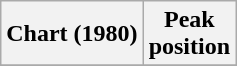<table class="wikitable plainrowheaders sortable" style="text-align:center;">
<tr>
<th scope="col">Chart (1980)</th>
<th scope="col">Peak<br>position</th>
</tr>
<tr>
</tr>
</table>
